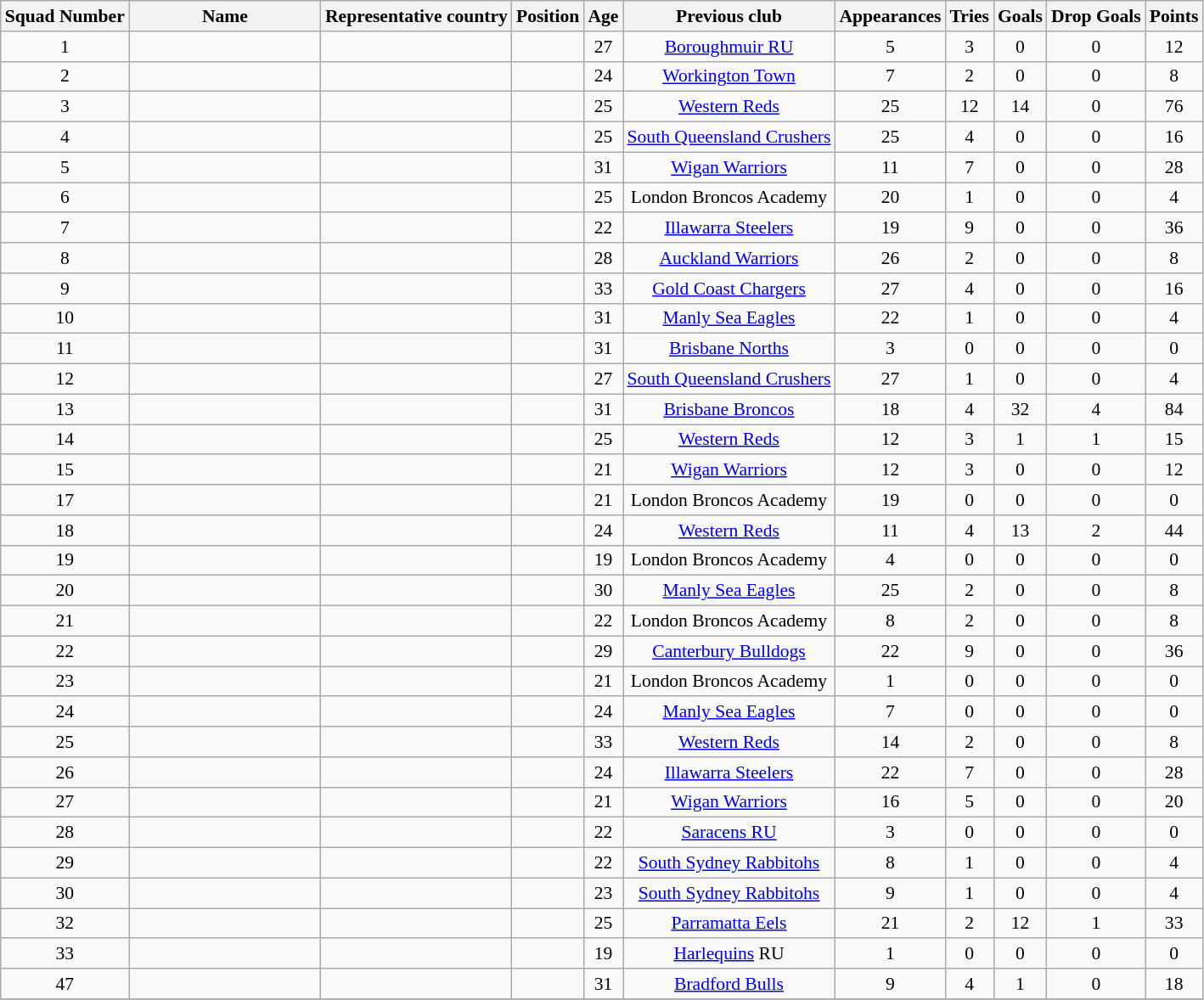<table class="wikitable sortable" style="text-align: center; font-size:90%">
<tr>
<th>Squad Number</th>
<th style="width:10em">Name</th>
<th>Representative country</th>
<th>Position</th>
<th>Age</th>
<th>Previous club</th>
<th>Appearances</th>
<th>Tries</th>
<th>Goals</th>
<th>Drop Goals</th>
<th>Points</th>
</tr>
<tr>
<td>1</td>
<td></td>
<td></td>
<td></td>
<td>27</td>
<td><a href='#'>Boroughmuir RU</a></td>
<td>5</td>
<td>3</td>
<td>0</td>
<td>0</td>
<td>12</td>
</tr>
<tr>
<td>2</td>
<td></td>
<td></td>
<td></td>
<td>24</td>
<td> <a href='#'>Workington Town</a></td>
<td>7</td>
<td>2</td>
<td>0</td>
<td>0</td>
<td>8</td>
</tr>
<tr>
<td>3</td>
<td></td>
<td></td>
<td></td>
<td>25</td>
<td> <a href='#'>Western Reds</a></td>
<td>25</td>
<td>12</td>
<td>14</td>
<td>0</td>
<td>76</td>
</tr>
<tr>
<td>4</td>
<td></td>
<td></td>
<td></td>
<td>25</td>
<td> <a href='#'>South Queensland Crushers</a></td>
<td>25</td>
<td>4</td>
<td>0</td>
<td>0</td>
<td>16</td>
</tr>
<tr>
<td>5</td>
<td></td>
<td></td>
<td></td>
<td>31</td>
<td> <a href='#'>Wigan Warriors</a></td>
<td>11</td>
<td>7</td>
<td>0</td>
<td>0</td>
<td>28</td>
</tr>
<tr>
<td>6</td>
<td></td>
<td></td>
<td></td>
<td>25</td>
<td> London Broncos Academy</td>
<td>20</td>
<td>1</td>
<td>0</td>
<td>0</td>
<td>4</td>
</tr>
<tr>
<td>7</td>
<td></td>
<td></td>
<td></td>
<td>22</td>
<td> <a href='#'>Illawarra Steelers</a></td>
<td>19</td>
<td>9</td>
<td>0</td>
<td>0</td>
<td>36</td>
</tr>
<tr>
<td>8</td>
<td></td>
<td></td>
<td></td>
<td>28</td>
<td> <a href='#'>Auckland Warriors</a></td>
<td>26</td>
<td>2</td>
<td>0</td>
<td>0</td>
<td>8</td>
</tr>
<tr>
<td>9</td>
<td></td>
<td></td>
<td></td>
<td>33</td>
<td> <a href='#'>Gold Coast Chargers</a></td>
<td>27</td>
<td>4</td>
<td>0</td>
<td>0</td>
<td>16</td>
</tr>
<tr>
<td>10</td>
<td></td>
<td></td>
<td></td>
<td>31</td>
<td> <a href='#'>Manly Sea Eagles</a></td>
<td>22</td>
<td>1</td>
<td>0</td>
<td>0</td>
<td>4</td>
</tr>
<tr>
<td>11</td>
<td></td>
<td></td>
<td></td>
<td>31</td>
<td> <a href='#'>Brisbane Norths</a></td>
<td>3</td>
<td>0</td>
<td>0</td>
<td>0</td>
<td>0</td>
</tr>
<tr>
<td>12</td>
<td></td>
<td></td>
<td></td>
<td>27</td>
<td> <a href='#'>South Queensland Crushers</a></td>
<td>27</td>
<td>1</td>
<td>0</td>
<td>0</td>
<td>4</td>
</tr>
<tr>
<td>13</td>
<td></td>
<td></td>
<td></td>
<td>31</td>
<td> <a href='#'>Brisbane Broncos</a></td>
<td>18</td>
<td>4</td>
<td>32</td>
<td>4</td>
<td>84</td>
</tr>
<tr>
<td>14</td>
<td></td>
<td></td>
<td></td>
<td>25</td>
<td> <a href='#'>Western Reds</a></td>
<td>12</td>
<td>3</td>
<td>1</td>
<td>1</td>
<td>15</td>
</tr>
<tr>
<td>15</td>
<td></td>
<td></td>
<td></td>
<td>21</td>
<td> <a href='#'>Wigan Warriors</a></td>
<td>12</td>
<td>3</td>
<td>0</td>
<td>0</td>
<td>12</td>
</tr>
<tr>
<td>17</td>
<td></td>
<td></td>
<td></td>
<td>21</td>
<td> London Broncos Academy</td>
<td>19</td>
<td>0</td>
<td>0</td>
<td>0</td>
<td>0</td>
</tr>
<tr>
<td>18</td>
<td></td>
<td></td>
<td></td>
<td>24</td>
<td> <a href='#'>Western Reds</a></td>
<td>11</td>
<td>4</td>
<td>13</td>
<td>2</td>
<td>44</td>
</tr>
<tr>
<td>19</td>
<td></td>
<td></td>
<td></td>
<td>19</td>
<td> London Broncos Academy</td>
<td>4</td>
<td>0</td>
<td>0</td>
<td>0</td>
<td>0</td>
</tr>
<tr>
<td>20</td>
<td></td>
<td></td>
<td></td>
<td>30</td>
<td> <a href='#'>Manly Sea Eagles</a></td>
<td>25</td>
<td>2</td>
<td>0</td>
<td>0</td>
<td>8</td>
</tr>
<tr>
<td>21</td>
<td></td>
<td></td>
<td></td>
<td>22</td>
<td> London Broncos Academy</td>
<td>8</td>
<td>2</td>
<td>0</td>
<td>0</td>
<td>8</td>
</tr>
<tr>
<td>22</td>
<td></td>
<td></td>
<td></td>
<td>29</td>
<td> <a href='#'>Canterbury Bulldogs</a></td>
<td>22</td>
<td>9</td>
<td>0</td>
<td>0</td>
<td>36</td>
</tr>
<tr>
<td>23</td>
<td></td>
<td></td>
<td></td>
<td>21</td>
<td> London Broncos Academy</td>
<td>1</td>
<td>0</td>
<td>0</td>
<td>0</td>
<td>0</td>
</tr>
<tr>
<td>24</td>
<td></td>
<td></td>
<td></td>
<td>24</td>
<td> <a href='#'>Manly Sea Eagles</a></td>
<td>7</td>
<td>0</td>
<td>0</td>
<td>0</td>
<td>0</td>
</tr>
<tr>
<td>25</td>
<td></td>
<td></td>
<td></td>
<td>33</td>
<td> <a href='#'>Western Reds</a></td>
<td>14</td>
<td>2</td>
<td>0</td>
<td>0</td>
<td>8</td>
</tr>
<tr>
<td>26</td>
<td></td>
<td></td>
<td></td>
<td>24</td>
<td> <a href='#'>Illawarra Steelers</a></td>
<td>22</td>
<td>7</td>
<td>0</td>
<td>0</td>
<td>28</td>
</tr>
<tr>
<td>27</td>
<td></td>
<td></td>
<td></td>
<td>21</td>
<td> <a href='#'>Wigan Warriors</a></td>
<td>16</td>
<td>5</td>
<td>0</td>
<td>0</td>
<td>20</td>
</tr>
<tr>
<td>28</td>
<td></td>
<td></td>
<td></td>
<td>22</td>
<td><a href='#'>Saracens RU</a></td>
<td>3</td>
<td>0</td>
<td>0</td>
<td>0</td>
<td>0</td>
</tr>
<tr>
<td>29</td>
<td></td>
<td></td>
<td></td>
<td>22</td>
<td> <a href='#'>South Sydney Rabbitohs</a></td>
<td>8</td>
<td>1</td>
<td>0</td>
<td>0</td>
<td>4</td>
</tr>
<tr>
<td>30</td>
<td></td>
<td></td>
<td></td>
<td>23</td>
<td> <a href='#'>South Sydney Rabbitohs</a></td>
<td>9</td>
<td>1</td>
<td>0</td>
<td>0</td>
<td>4</td>
</tr>
<tr>
<td>32</td>
<td></td>
<td></td>
<td></td>
<td>25</td>
<td> <a href='#'>Parramatta Eels</a></td>
<td>21</td>
<td>2</td>
<td>12</td>
<td>1</td>
<td>33</td>
</tr>
<tr>
<td>33</td>
<td></td>
<td></td>
<td></td>
<td>19</td>
<td><a href='#'>Harlequins</a> RU</td>
<td>1</td>
<td>0</td>
<td>0</td>
<td>0</td>
<td>0</td>
</tr>
<tr>
<td>47</td>
<td></td>
<td></td>
<td></td>
<td>31</td>
<td> <a href='#'>Bradford Bulls</a></td>
<td>9</td>
<td>4</td>
<td>1</td>
<td>0</td>
<td>18</td>
</tr>
<tr>
</tr>
</table>
